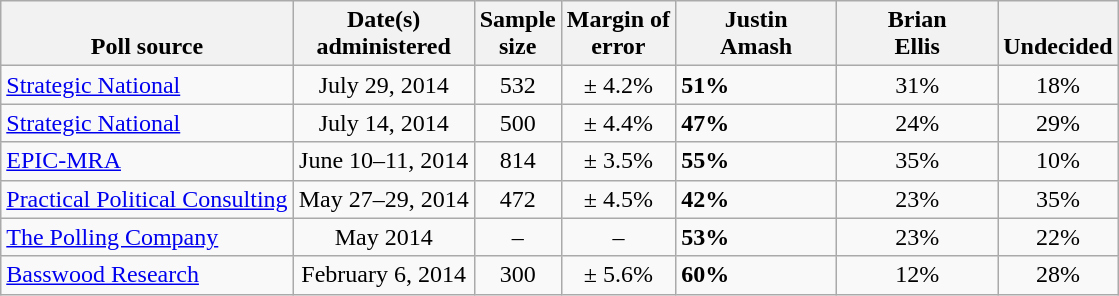<table class="wikitable">
<tr valign= bottom>
<th>Poll source</th>
<th>Date(s)<br>administered</th>
<th>Sample<br>size</th>
<th>Margin of<br>error</th>
<th style="width:100px;">Justin<br>Amash</th>
<th style="width:100px;">Brian<br>Ellis</th>
<th style="width:40px;">Undecided</th>
</tr>
<tr>
<td><a href='#'>Strategic National</a></td>
<td align=center>July 29, 2014</td>
<td align=center>532</td>
<td align=center>± 4.2%</td>
<td><strong>51%</strong></td>
<td align=center>31%</td>
<td align=center>18%</td>
</tr>
<tr>
<td><a href='#'>Strategic National</a></td>
<td align=center>July 14, 2014</td>
<td align=center>500</td>
<td align=center>± 4.4%</td>
<td><strong>47%</strong></td>
<td align=center>24%</td>
<td align=center>29%</td>
</tr>
<tr>
<td><a href='#'>EPIC-MRA</a></td>
<td align=center>June 10–11, 2014</td>
<td align=center>814</td>
<td align=center>± 3.5%</td>
<td><strong>55%</strong></td>
<td align=center>35%</td>
<td align=center>10%</td>
</tr>
<tr>
<td><a href='#'>Practical Political Consulting</a></td>
<td align=center>May 27–29, 2014</td>
<td align=center>472</td>
<td align=center>± 4.5%</td>
<td><strong>42%</strong></td>
<td align=center>23%</td>
<td align=center>35%</td>
</tr>
<tr>
<td><a href='#'>The Polling Company</a></td>
<td align=center>May 2014</td>
<td align=center>–</td>
<td align=center>–</td>
<td><strong>53%</strong></td>
<td align=center>23%</td>
<td align=center>22%</td>
</tr>
<tr>
<td><a href='#'>Basswood Research</a></td>
<td align=center>February 6, 2014</td>
<td align=center>300</td>
<td align=center>± 5.6%</td>
<td><strong>60%</strong></td>
<td align=center>12%</td>
<td align=center>28%</td>
</tr>
</table>
